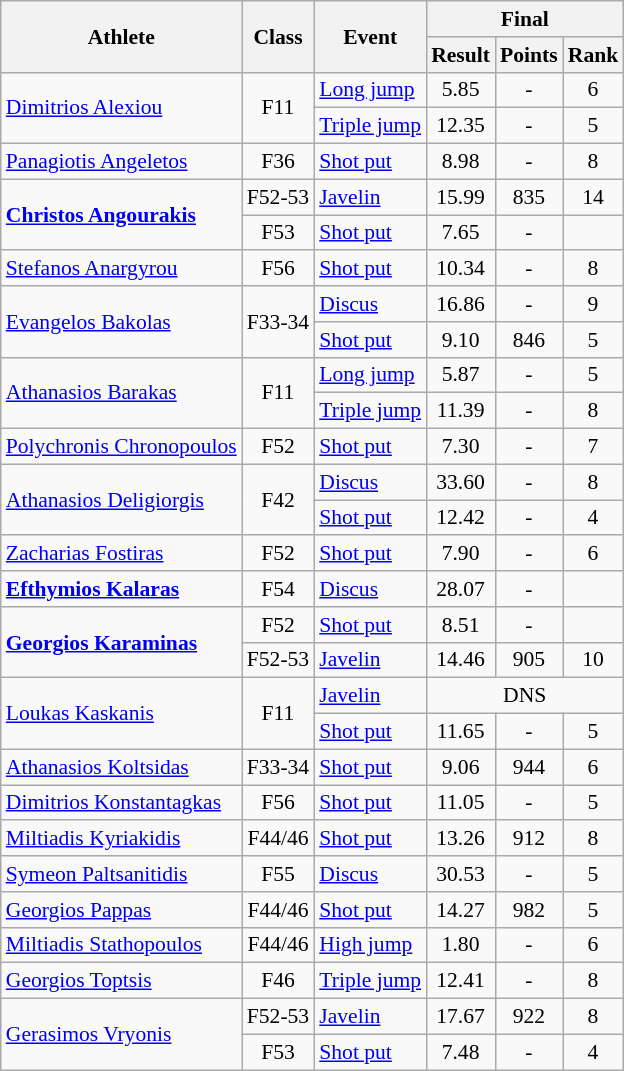<table class=wikitable style="font-size:90%">
<tr>
<th rowspan="2">Athlete</th>
<th rowspan="2">Class</th>
<th rowspan="2">Event</th>
<th colspan="3">Final</th>
</tr>
<tr>
<th>Result</th>
<th>Points</th>
<th>Rank</th>
</tr>
<tr>
<td rowspan="2"><a href='#'>Dimitrios Alexiou</a></td>
<td rowspan="2" style="text-align:center;">F11</td>
<td><a href='#'>Long jump</a></td>
<td style="text-align:center;">5.85</td>
<td style="text-align:center;">-</td>
<td style="text-align:center;">6</td>
</tr>
<tr>
<td><a href='#'>Triple jump</a></td>
<td style="text-align:center;">12.35</td>
<td style="text-align:center;">-</td>
<td style="text-align:center;">5</td>
</tr>
<tr>
<td><a href='#'>Panagiotis Angeletos</a></td>
<td style="text-align:center;">F36</td>
<td><a href='#'>Shot put</a></td>
<td style="text-align:center;">8.98</td>
<td style="text-align:center;">-</td>
<td style="text-align:center;">8</td>
</tr>
<tr>
<td rowspan="2"><strong><a href='#'>Christos Angourakis</a></strong></td>
<td style="text-align:center;">F52-53</td>
<td><a href='#'>Javelin</a></td>
<td style="text-align:center;">15.99</td>
<td style="text-align:center;">835</td>
<td style="text-align:center;">14</td>
</tr>
<tr>
<td style="text-align:center;">F53</td>
<td><a href='#'>Shot put</a></td>
<td style="text-align:center;">7.65</td>
<td style="text-align:center;">-</td>
<td style="text-align:center;"></td>
</tr>
<tr>
<td><a href='#'>Stefanos Anargyrou</a></td>
<td style="text-align:center;">F56</td>
<td><a href='#'>Shot put</a></td>
<td style="text-align:center;">10.34</td>
<td style="text-align:center;">-</td>
<td style="text-align:center;">8</td>
</tr>
<tr>
<td rowspan="2"><a href='#'>Evangelos Bakolas</a></td>
<td rowspan="2" style="text-align:center;">F33-34</td>
<td><a href='#'>Discus</a></td>
<td style="text-align:center;">16.86</td>
<td style="text-align:center;">-</td>
<td style="text-align:center;">9</td>
</tr>
<tr>
<td><a href='#'>Shot put</a></td>
<td style="text-align:center;">9.10</td>
<td style="text-align:center;">846</td>
<td style="text-align:center;">5</td>
</tr>
<tr>
<td rowspan="2"><a href='#'>Athanasios Barakas</a></td>
<td rowspan="2" style="text-align:center;">F11</td>
<td><a href='#'>Long jump</a></td>
<td style="text-align:center;">5.87</td>
<td style="text-align:center;">-</td>
<td style="text-align:center;">5</td>
</tr>
<tr>
<td><a href='#'>Triple jump</a></td>
<td style="text-align:center;">11.39</td>
<td style="text-align:center;">-</td>
<td style="text-align:center;">8</td>
</tr>
<tr>
<td><a href='#'>Polychronis Chronopoulos</a></td>
<td style="text-align:center;">F52</td>
<td><a href='#'>Shot put</a></td>
<td style="text-align:center;">7.30</td>
<td style="text-align:center;">-</td>
<td style="text-align:center;">7</td>
</tr>
<tr>
<td rowspan="2"><a href='#'>Athanasios Deligiorgis</a></td>
<td rowspan="2" style="text-align:center;">F42</td>
<td><a href='#'>Discus</a></td>
<td style="text-align:center;">33.60</td>
<td style="text-align:center;">-</td>
<td style="text-align:center;">8</td>
</tr>
<tr>
<td><a href='#'>Shot put</a></td>
<td style="text-align:center;">12.42</td>
<td style="text-align:center;">-</td>
<td style="text-align:center;">4</td>
</tr>
<tr>
<td><a href='#'>Zacharias Fostiras</a></td>
<td style="text-align:center;">F52</td>
<td><a href='#'>Shot put</a></td>
<td style="text-align:center;">7.90</td>
<td style="text-align:center;">-</td>
<td style="text-align:center;">6</td>
</tr>
<tr>
<td><strong><a href='#'>Efthymios Kalaras</a></strong></td>
<td style="text-align:center;">F54</td>
<td><a href='#'>Discus</a></td>
<td style="text-align:center;">28.07</td>
<td style="text-align:center;">-</td>
<td style="text-align:center;"></td>
</tr>
<tr>
<td rowspan="2"><strong><a href='#'>Georgios Karaminas</a></strong></td>
<td style="text-align:center;">F52</td>
<td><a href='#'>Shot put</a></td>
<td style="text-align:center;">8.51</td>
<td style="text-align:center;">-</td>
<td style="text-align:center;"></td>
</tr>
<tr>
<td style="text-align:center;">F52-53</td>
<td><a href='#'>Javelin</a></td>
<td style="text-align:center;">14.46</td>
<td style="text-align:center;">905</td>
<td style="text-align:center;">10</td>
</tr>
<tr>
<td rowspan="2"><a href='#'>Loukas Kaskanis</a></td>
<td rowspan="2" style="text-align:center;">F11</td>
<td><a href='#'>Javelin</a></td>
<td style="text-align:center;" colspan="3">DNS</td>
</tr>
<tr>
<td><a href='#'>Shot put</a></td>
<td style="text-align:center;">11.65</td>
<td style="text-align:center;">-</td>
<td style="text-align:center;">5</td>
</tr>
<tr>
<td><a href='#'>Athanasios Koltsidas</a></td>
<td style="text-align:center;">F33-34</td>
<td><a href='#'>Shot put</a></td>
<td style="text-align:center;">9.06</td>
<td style="text-align:center;">944</td>
<td style="text-align:center;">6</td>
</tr>
<tr>
<td><a href='#'>Dimitrios Konstantagkas</a></td>
<td style="text-align:center;">F56</td>
<td><a href='#'>Shot put</a></td>
<td style="text-align:center;">11.05</td>
<td style="text-align:center;">-</td>
<td style="text-align:center;">5</td>
</tr>
<tr>
<td><a href='#'>Miltiadis Kyriakidis</a></td>
<td style="text-align:center;">F44/46</td>
<td><a href='#'>Shot put</a></td>
<td style="text-align:center;">13.26</td>
<td style="text-align:center;">912</td>
<td style="text-align:center;">8</td>
</tr>
<tr>
<td><a href='#'>Symeon Paltsanitidis</a></td>
<td style="text-align:center;">F55</td>
<td><a href='#'>Discus</a></td>
<td style="text-align:center;">30.53</td>
<td style="text-align:center;">-</td>
<td style="text-align:center;">5</td>
</tr>
<tr>
<td><a href='#'>Georgios Pappas</a></td>
<td style="text-align:center;">F44/46</td>
<td><a href='#'>Shot put</a></td>
<td style="text-align:center;">14.27</td>
<td style="text-align:center;">982</td>
<td style="text-align:center;">5</td>
</tr>
<tr>
<td><a href='#'>Miltiadis Stathopoulos</a></td>
<td style="text-align:center;">F44/46</td>
<td><a href='#'>High jump</a></td>
<td style="text-align:center;">1.80</td>
<td style="text-align:center;">-</td>
<td style="text-align:center;">6</td>
</tr>
<tr>
<td><a href='#'>Georgios Toptsis</a></td>
<td style="text-align:center;">F46</td>
<td><a href='#'>Triple jump</a></td>
<td style="text-align:center;">12.41</td>
<td style="text-align:center;">-</td>
<td style="text-align:center;">8</td>
</tr>
<tr>
<td rowspan="2"><a href='#'>Gerasimos Vryonis</a></td>
<td style="text-align:center;">F52-53</td>
<td><a href='#'>Javelin</a></td>
<td style="text-align:center;">17.67</td>
<td style="text-align:center;">922</td>
<td style="text-align:center;">8</td>
</tr>
<tr>
<td style="text-align:center;">F53</td>
<td><a href='#'>Shot put</a></td>
<td style="text-align:center;">7.48</td>
<td style="text-align:center;">-</td>
<td style="text-align:center;">4</td>
</tr>
</table>
